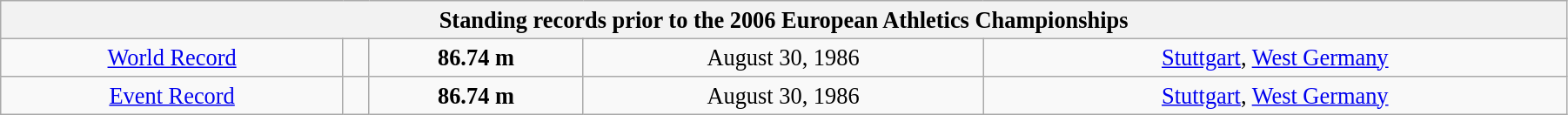<table class="wikitable" style=" text-align:center; font-size:110%;" width="95%">
<tr>
<th colspan="5">Standing records prior to the 2006 European Athletics Championships</th>
</tr>
<tr>
<td><a href='#'>World Record</a></td>
<td></td>
<td><strong>86.74 m </strong></td>
<td>August 30, 1986</td>
<td> <a href='#'>Stuttgart</a>, <a href='#'>West Germany</a></td>
</tr>
<tr>
<td><a href='#'>Event Record</a></td>
<td></td>
<td><strong>86.74 m </strong></td>
<td>August 30, 1986</td>
<td> <a href='#'>Stuttgart</a>, <a href='#'>West Germany</a></td>
</tr>
</table>
